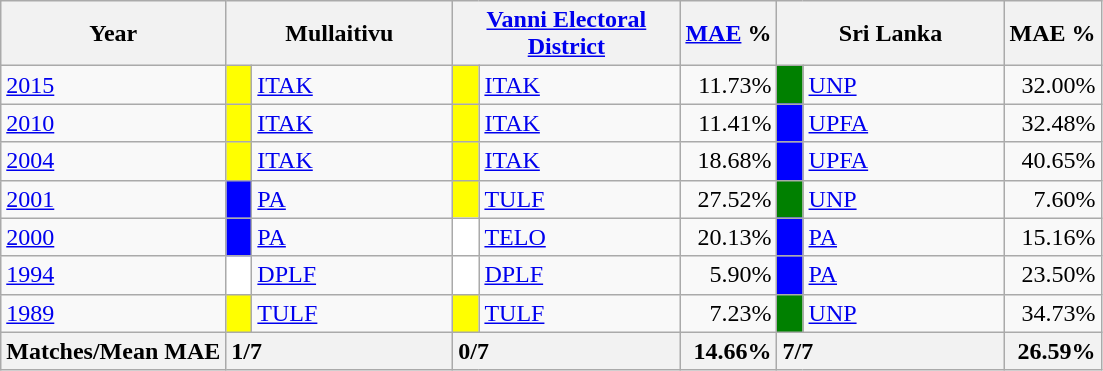<table class="wikitable">
<tr>
<th>Year</th>
<th colspan="2" width="144px">Mullaitivu</th>
<th colspan="2" width="144px"><a href='#'>Vanni Electoral District</a></th>
<th><a href='#'>MAE</a> %</th>
<th colspan="2" width="144px">Sri Lanka</th>
<th>MAE %</th>
</tr>
<tr>
<td><a href='#'>2015</a></td>
<td style="background-color:yellow;" width="10px"></td>
<td style="text-align:left;"><a href='#'>ITAK</a></td>
<td style="background-color:yellow;" width="10px"></td>
<td style="text-align:left;"><a href='#'>ITAK</a></td>
<td style="text-align:right;">11.73%</td>
<td style="background-color:green;" width="10px"></td>
<td style="text-align:left;"><a href='#'>UNP</a></td>
<td style="text-align:right;">32.00%</td>
</tr>
<tr>
<td><a href='#'>2010</a></td>
<td style="background-color:yellow;" width="10px"></td>
<td style="text-align:left;"><a href='#'>ITAK</a></td>
<td style="background-color:yellow;" width="10px"></td>
<td style="text-align:left;"><a href='#'>ITAK</a></td>
<td style="text-align:right;">11.41%</td>
<td style="background-color:blue;" width="10px"></td>
<td style="text-align:left;"><a href='#'>UPFA</a></td>
<td style="text-align:right;">32.48%</td>
</tr>
<tr>
<td><a href='#'>2004</a></td>
<td style="background-color:yellow;" width="10px"></td>
<td style="text-align:left;"><a href='#'>ITAK</a></td>
<td style="background-color:yellow;" width="10px"></td>
<td style="text-align:left;"><a href='#'>ITAK</a></td>
<td style="text-align:right;">18.68%</td>
<td style="background-color:blue;" width="10px"></td>
<td style="text-align:left;"><a href='#'>UPFA</a></td>
<td style="text-align:right;">40.65%</td>
</tr>
<tr>
<td><a href='#'>2001</a></td>
<td style="background-color:blue;" width="10px"></td>
<td style="text-align:left;"><a href='#'>PA</a></td>
<td style="background-color:yellow;" width="10px"></td>
<td style="text-align:left;"><a href='#'>TULF</a></td>
<td style="text-align:right;">27.52%</td>
<td style="background-color:green;" width="10px"></td>
<td style="text-align:left;"><a href='#'>UNP</a></td>
<td style="text-align:right;">7.60%</td>
</tr>
<tr>
<td><a href='#'>2000</a></td>
<td style="background-color:blue;" width="10px"></td>
<td style="text-align:left;"><a href='#'>PA</a></td>
<td style="background-color:white;" width="10px"></td>
<td style="text-align:left;"><a href='#'>TELO</a></td>
<td style="text-align:right;">20.13%</td>
<td style="background-color:blue;" width="10px"></td>
<td style="text-align:left;"><a href='#'>PA</a></td>
<td style="text-align:right;">15.16%</td>
</tr>
<tr>
<td><a href='#'>1994</a></td>
<td style="background-color:white;" width="10px"></td>
<td style="text-align:left;"><a href='#'>DPLF</a></td>
<td style="background-color:white;" width="10px"></td>
<td style="text-align:left;"><a href='#'>DPLF</a></td>
<td style="text-align:right;">5.90%</td>
<td style="background-color:blue;" width="10px"></td>
<td style="text-align:left;"><a href='#'>PA</a></td>
<td style="text-align:right;">23.50%</td>
</tr>
<tr>
<td><a href='#'>1989</a></td>
<td style="background-color:yellow;" width="10px"></td>
<td style="text-align:left;"><a href='#'>TULF</a></td>
<td style="background-color:yellow;" width="10px"></td>
<td style="text-align:left;"><a href='#'>TULF</a></td>
<td style="text-align:right;">7.23%</td>
<td style="background-color:green;" width="10px"></td>
<td style="text-align:left;"><a href='#'>UNP</a></td>
<td style="text-align:right;">34.73%</td>
</tr>
<tr>
<th>Matches/Mean MAE</th>
<th style="text-align:left;"colspan="2" width="144px">1/7</th>
<th style="text-align:left;"colspan="2" width="144px">0/7</th>
<th style="text-align:right;">14.66%</th>
<th style="text-align:left;"colspan="2" width="144px">7/7</th>
<th style="text-align:right;">26.59%</th>
</tr>
</table>
